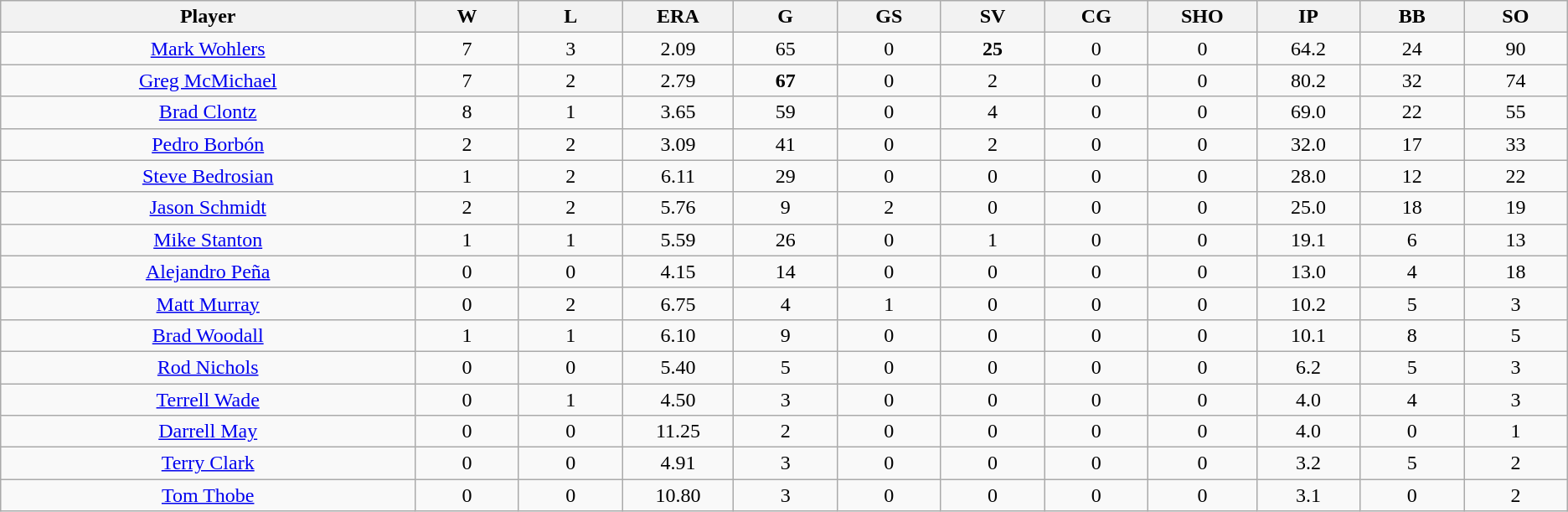<table class="wikitable sortable">
<tr>
<th bgcolor="#DDDDFF" width="12%">Player</th>
<th bgcolor="#DDDDFF" width="3%">W</th>
<th bgcolor="#DDDDFF" width="3%">L</th>
<th bgcolor="#DDDDFF" width="3%">ERA</th>
<th bgcolor="#DDDDFF" width="3%">G</th>
<th bgcolor="#DDDDFF" width="3%">GS</th>
<th bgcolor="#DDDDFF" width="3%">SV</th>
<th bgcolor="#DDDDFF" width="3%">CG</th>
<th bgcolor="#DDDDFF" width="3%">SHO</th>
<th bgcolor="#DDDDFF" width="3%">IP</th>
<th bgcolor="#DDDDFF" width="3%">BB</th>
<th bgcolor="#DDDDFF" width="3%">SO</th>
</tr>
<tr align="center">
<td><a href='#'>Mark Wohlers</a></td>
<td>7</td>
<td>3</td>
<td>2.09</td>
<td>65</td>
<td>0</td>
<td><strong>25</strong></td>
<td>0</td>
<td>0</td>
<td>64.2</td>
<td>24</td>
<td>90</td>
</tr>
<tr align="center">
<td><a href='#'>Greg McMichael</a></td>
<td>7</td>
<td>2</td>
<td>2.79</td>
<td><strong>67</strong></td>
<td>0</td>
<td>2</td>
<td>0</td>
<td>0</td>
<td>80.2</td>
<td>32</td>
<td>74</td>
</tr>
<tr align="center">
<td><a href='#'>Brad Clontz</a></td>
<td>8</td>
<td>1</td>
<td>3.65</td>
<td>59</td>
<td>0</td>
<td>4</td>
<td>0</td>
<td>0</td>
<td>69.0</td>
<td>22</td>
<td>55</td>
</tr>
<tr align="center">
<td><a href='#'>Pedro Borbón</a></td>
<td>2</td>
<td>2</td>
<td>3.09</td>
<td>41</td>
<td>0</td>
<td>2</td>
<td>0</td>
<td>0</td>
<td>32.0</td>
<td>17</td>
<td>33</td>
</tr>
<tr align="center">
<td><a href='#'>Steve Bedrosian</a></td>
<td>1</td>
<td>2</td>
<td>6.11</td>
<td>29</td>
<td>0</td>
<td>0</td>
<td>0</td>
<td>0</td>
<td>28.0</td>
<td>12</td>
<td>22</td>
</tr>
<tr align="center">
<td><a href='#'>Jason Schmidt</a></td>
<td>2</td>
<td>2</td>
<td>5.76</td>
<td>9</td>
<td>2</td>
<td>0</td>
<td>0</td>
<td>0</td>
<td>25.0</td>
<td>18</td>
<td>19</td>
</tr>
<tr align="center">
<td><a href='#'>Mike Stanton</a></td>
<td>1</td>
<td>1</td>
<td>5.59</td>
<td>26</td>
<td>0</td>
<td>1</td>
<td>0</td>
<td>0</td>
<td>19.1</td>
<td>6</td>
<td>13</td>
</tr>
<tr align="center">
<td><a href='#'>Alejandro Peña</a></td>
<td>0</td>
<td>0</td>
<td>4.15</td>
<td>14</td>
<td>0</td>
<td>0</td>
<td>0</td>
<td>0</td>
<td>13.0</td>
<td>4</td>
<td>18</td>
</tr>
<tr align="center">
<td><a href='#'>Matt Murray</a></td>
<td>0</td>
<td>2</td>
<td>6.75</td>
<td>4</td>
<td>1</td>
<td>0</td>
<td>0</td>
<td>0</td>
<td>10.2</td>
<td>5</td>
<td>3</td>
</tr>
<tr align="center">
<td><a href='#'>Brad Woodall</a></td>
<td>1</td>
<td>1</td>
<td>6.10</td>
<td>9</td>
<td>0</td>
<td>0</td>
<td>0</td>
<td>0</td>
<td>10.1</td>
<td>8</td>
<td>5</td>
</tr>
<tr align="center">
<td><a href='#'>Rod Nichols</a></td>
<td>0</td>
<td>0</td>
<td>5.40</td>
<td>5</td>
<td>0</td>
<td>0</td>
<td>0</td>
<td>0</td>
<td>6.2</td>
<td>5</td>
<td>3</td>
</tr>
<tr align="center">
<td><a href='#'>Terrell Wade</a></td>
<td>0</td>
<td>1</td>
<td>4.50</td>
<td>3</td>
<td>0</td>
<td>0</td>
<td>0</td>
<td>0</td>
<td>4.0</td>
<td>4</td>
<td>3</td>
</tr>
<tr align="center">
<td><a href='#'>Darrell May</a></td>
<td>0</td>
<td>0</td>
<td>11.25</td>
<td>2</td>
<td>0</td>
<td>0</td>
<td>0</td>
<td>0</td>
<td>4.0</td>
<td>0</td>
<td>1</td>
</tr>
<tr align="center">
<td><a href='#'>Terry Clark</a></td>
<td>0</td>
<td>0</td>
<td>4.91</td>
<td>3</td>
<td>0</td>
<td>0</td>
<td>0</td>
<td>0</td>
<td>3.2</td>
<td>5</td>
<td>2</td>
</tr>
<tr align="center">
<td><a href='#'>Tom Thobe</a></td>
<td>0</td>
<td>0</td>
<td>10.80</td>
<td>3</td>
<td>0</td>
<td>0</td>
<td>0</td>
<td>0</td>
<td>3.1</td>
<td>0</td>
<td>2</td>
</tr>
</table>
